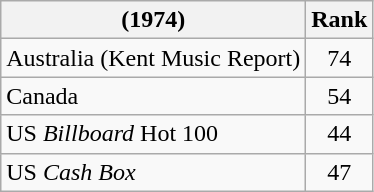<table class="wikitable sortable">
<tr>
<th align="left">(1974)</th>
<th style="text-align:center;">Rank</th>
</tr>
<tr>
<td>Australia (Kent Music Report)</td>
<td style="text-align:center;">74</td>
</tr>
<tr>
<td>Canada </td>
<td style="text-align:center;">54</td>
</tr>
<tr>
<td>US <em>Billboard</em> Hot 100</td>
<td style="text-align:center;">44</td>
</tr>
<tr>
<td>US <em>Cash Box</em> </td>
<td style="text-align:center;">47</td>
</tr>
</table>
